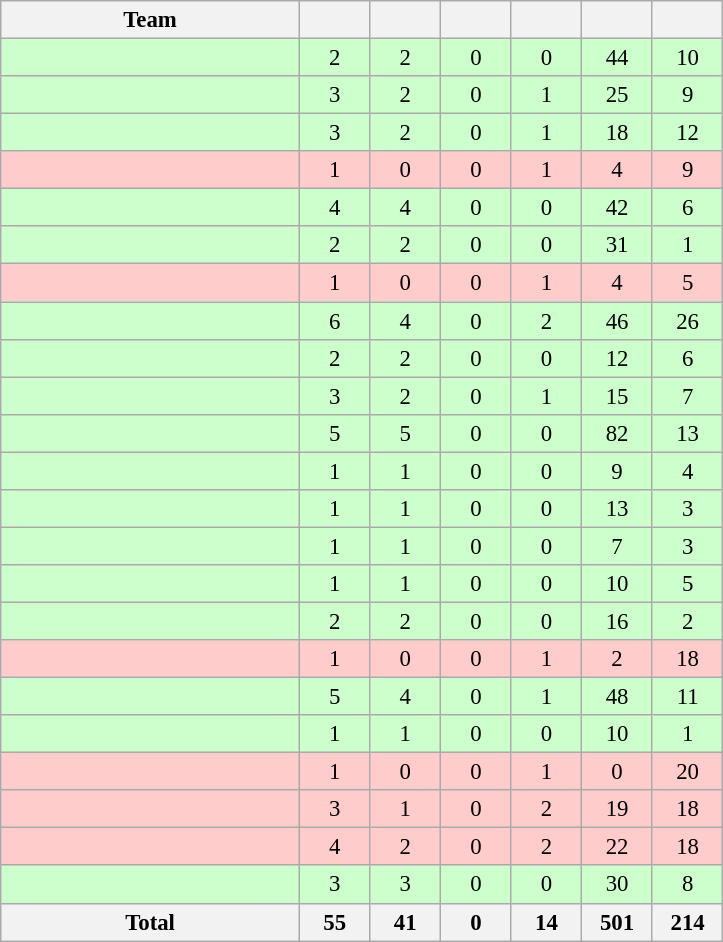<table class="wikitable" style="font-size:95%; text-align:center">
<tr>
<th width=192>Team</th>
<th width=40></th>
<th width=40></th>
<th width=40></th>
<th width=40></th>
<th width=40></th>
<th width=40></th>
</tr>
<tr bgcolor=#CCFFCC>
<td align=left></td>
<td>2</td>
<td>2</td>
<td>0</td>
<td>0</td>
<td>44</td>
<td>10</td>
</tr>
<tr bgcolor=#CCFFCC>
<td align=left></td>
<td>3</td>
<td>2</td>
<td>0</td>
<td>1</td>
<td>25</td>
<td>9</td>
</tr>
<tr bgcolor=#CCFFCC>
<td align=left></td>
<td>3</td>
<td>2</td>
<td>0</td>
<td>1</td>
<td>18</td>
<td>12</td>
</tr>
<tr bgcolor=#FFCCCC>
<td align=left></td>
<td>1</td>
<td>0</td>
<td>0</td>
<td>1</td>
<td>4</td>
<td>9</td>
</tr>
<tr bgcolor=#CCFFCC>
<td align=left></td>
<td>4</td>
<td>4</td>
<td>0</td>
<td>0</td>
<td>42</td>
<td>6</td>
</tr>
<tr bgcolor=#CCFFCC>
<td align=left></td>
<td>2</td>
<td>2</td>
<td>0</td>
<td>0</td>
<td>31</td>
<td>1</td>
</tr>
<tr bgcolor=#FFCCCC>
<td align=left></td>
<td>1</td>
<td>0</td>
<td>0</td>
<td>1</td>
<td>4</td>
<td>5</td>
</tr>
<tr bgcolor=#CCFFCC>
<td align=left></td>
<td>6</td>
<td>4</td>
<td>0</td>
<td>2</td>
<td>46</td>
<td>26</td>
</tr>
<tr bgcolor=#CCFFCC>
<td align=left></td>
<td>2</td>
<td>2</td>
<td>0</td>
<td>0</td>
<td>12</td>
<td>6</td>
</tr>
<tr bgcolor=#CCFFCC>
<td align=left></td>
<td>3</td>
<td>2</td>
<td>0</td>
<td>1</td>
<td>15</td>
<td>7</td>
</tr>
<tr bgcolor=#CCFFCC>
<td align=left></td>
<td>5</td>
<td>5</td>
<td>0</td>
<td>0</td>
<td>82</td>
<td>13</td>
</tr>
<tr bgcolor=#CCFFCC>
<td align=left></td>
<td>1</td>
<td>1</td>
<td>0</td>
<td>0</td>
<td>9</td>
<td>4</td>
</tr>
<tr bgcolor=#CCFFCC>
<td align=left></td>
<td>1</td>
<td>1</td>
<td>0</td>
<td>0</td>
<td>13</td>
<td>3</td>
</tr>
<tr bgcolor=#CCFFCC>
<td align=left></td>
<td>1</td>
<td>1</td>
<td>0</td>
<td>0</td>
<td>7</td>
<td>3</td>
</tr>
<tr bgcolor=#CCFFCC>
<td align=left></td>
<td>1</td>
<td>1</td>
<td>0</td>
<td>0</td>
<td>10</td>
<td>5</td>
</tr>
<tr bgcolor=#CCFFCC>
<td align=left></td>
<td>2</td>
<td>2</td>
<td>0</td>
<td>0</td>
<td>16</td>
<td>2</td>
</tr>
<tr bgcolor=#FFCCCC>
<td align=left></td>
<td>1</td>
<td>0</td>
<td>0</td>
<td>1</td>
<td>2</td>
<td>18</td>
</tr>
<tr bgcolor=#CCFFCC>
<td align=left></td>
<td>5</td>
<td>4</td>
<td>0</td>
<td>1</td>
<td>48</td>
<td>11</td>
</tr>
<tr bgcolor=#CCFFCC>
<td align=left></td>
<td>1</td>
<td>1</td>
<td>0</td>
<td>0</td>
<td>10</td>
<td>1</td>
</tr>
<tr bgcolor=#FFCCCC>
<td align=left></td>
<td>1</td>
<td>0</td>
<td>0</td>
<td>1</td>
<td>0</td>
<td>20</td>
</tr>
<tr bgcolor=#FFCCCC>
<td align=left></td>
<td>3</td>
<td>1</td>
<td>0</td>
<td>2</td>
<td>19</td>
<td>18</td>
</tr>
<tr bgcolor=#FFCCCC>
<td align=left></td>
<td>4</td>
<td>2</td>
<td>0</td>
<td>2</td>
<td>22</td>
<td>18</td>
</tr>
<tr bgcolor=#CCFFCC>
<td align=left></td>
<td>3</td>
<td>3</td>
<td>0</td>
<td>0</td>
<td>30</td>
<td>8</td>
</tr>
<tr>
<th>Total</th>
<th>55</th>
<th>41</th>
<th>0</th>
<th>14</th>
<th>501</th>
<th>214</th>
</tr>
</table>
